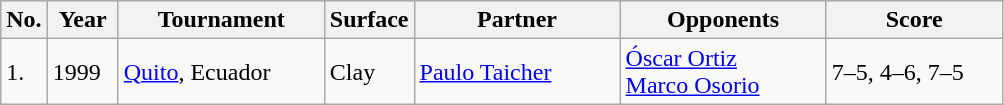<table class="sortable wikitable">
<tr>
<th style="width:20px" class="unsortable">No.</th>
<th style="width:40px">Year</th>
<th style="width:130px">Tournament</th>
<th style="width:50px">Surface</th>
<th style="width:130px">Partner</th>
<th style="width:130px">Opponents</th>
<th style="width:110px" class="unsortable">Score</th>
</tr>
<tr>
<td>1.</td>
<td>1999</td>
<td><a href='#'>Quito</a>, Ecuador</td>
<td>Clay</td>
<td> <a href='#'>Paulo Taicher</a></td>
<td> <a href='#'>Óscar Ortiz</a><br> <a href='#'>Marco Osorio</a></td>
<td>7–5, 4–6, 7–5</td>
</tr>
</table>
